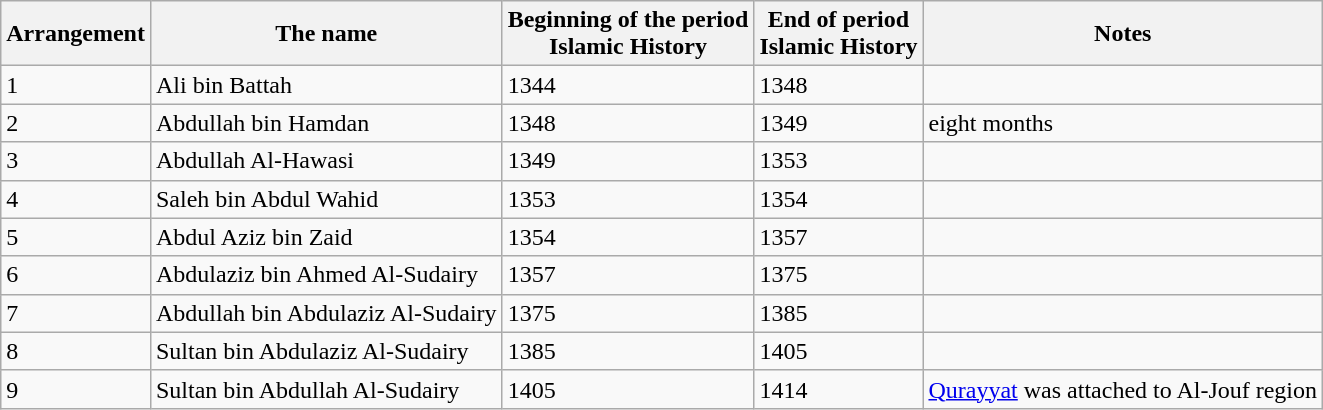<table class="wikitable">
<tr>
<th>Arrangement</th>
<th>The name</th>
<th>Beginning of the period<br>Islamic History</th>
<th>End of period<br>Islamic History</th>
<th>Notes</th>
</tr>
<tr>
<td>1</td>
<td>Ali bin Battah</td>
<td>1344</td>
<td>1348</td>
<td></td>
</tr>
<tr>
<td>2</td>
<td>Abdullah bin Hamdan</td>
<td>1348</td>
<td>1349</td>
<td>eight months</td>
</tr>
<tr>
<td>3</td>
<td>Abdullah Al-Hawasi</td>
<td>1349</td>
<td>1353</td>
<td></td>
</tr>
<tr>
<td>4</td>
<td>Saleh bin Abdul Wahid</td>
<td>1353</td>
<td>1354</td>
<td></td>
</tr>
<tr>
<td>5</td>
<td>Abdul Aziz bin Zaid</td>
<td>1354</td>
<td>1357</td>
<td></td>
</tr>
<tr>
<td>6</td>
<td>Abdulaziz bin Ahmed Al-Sudairy</td>
<td>1357</td>
<td>1375</td>
<td></td>
</tr>
<tr>
<td>7</td>
<td>Abdullah bin Abdulaziz Al-Sudairy</td>
<td>1375</td>
<td>1385</td>
<td></td>
</tr>
<tr>
<td>8</td>
<td>Sultan bin Abdulaziz Al-Sudairy</td>
<td>1385</td>
<td>1405</td>
<td></td>
</tr>
<tr>
<td>9</td>
<td>Sultan bin Abdullah Al-Sudairy</td>
<td>1405</td>
<td>1414</td>
<td><a href='#'>Qurayyat</a> was attached to Al-Jouf region</td>
</tr>
</table>
